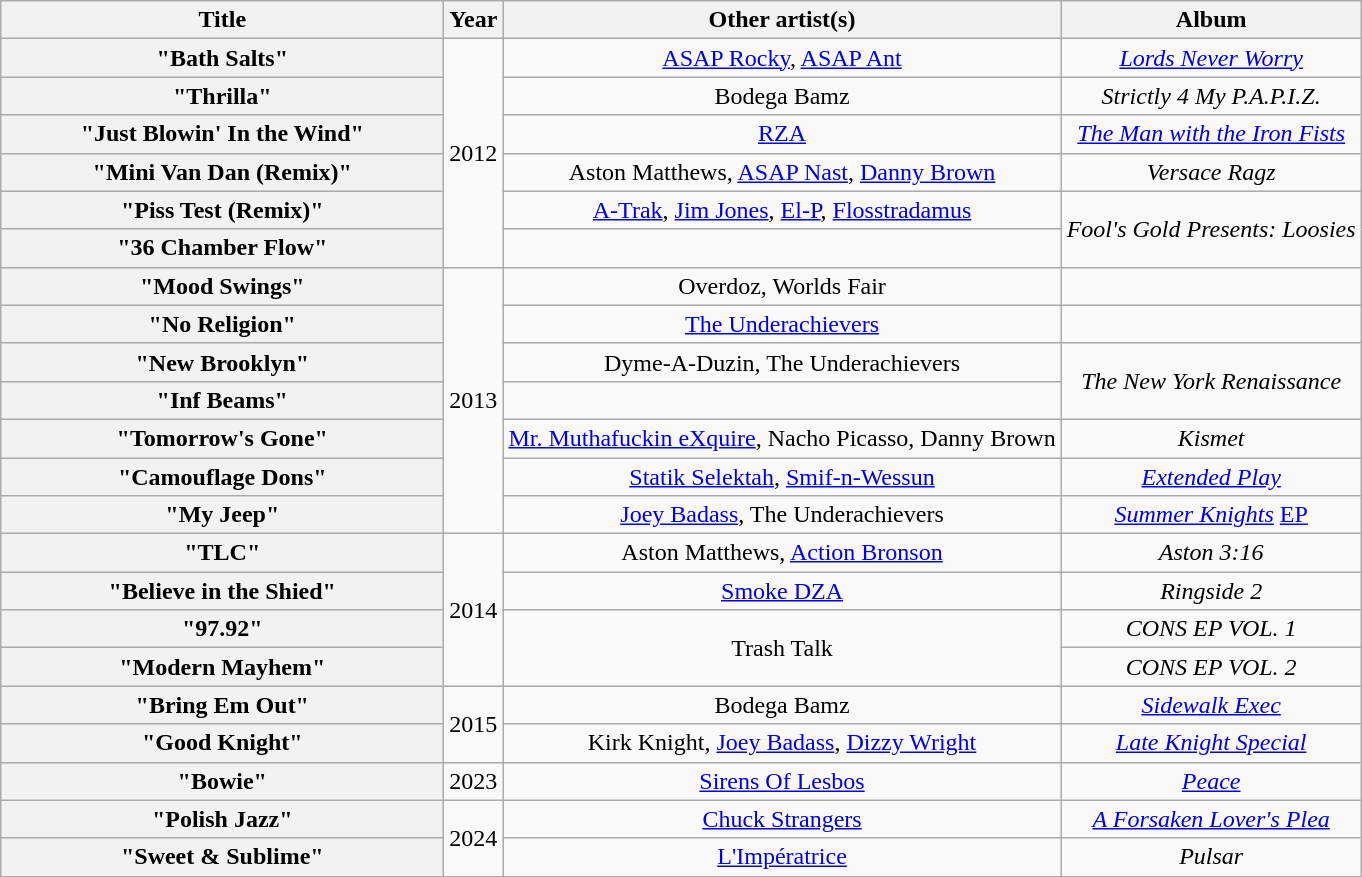<table class="wikitable plainrowheaders" style="text-align:center;">
<tr>
<th scope="col" style="width:18em;">Title</th>
<th scope="col">Year</th>
<th scope="col">Other artist(s)</th>
<th scope="col">Album</th>
</tr>
<tr>
<th scope="row">"Bath Salts"</th>
<td rowspan="6">2012</td>
<td><a href='#'>ASAP Rocky</a>, <a href='#'>ASAP Ant</a></td>
<td><em><a href='#'>Lords Never Worry</a></em></td>
</tr>
<tr>
<th scope="row">"Thrilla"</th>
<td>Bodega Bamz</td>
<td><em>Strictly 4 My P.A.P.I.Z.</em></td>
</tr>
<tr>
<th scope="row">"Just Blowin' In the Wind"</th>
<td><a href='#'>RZA</a></td>
<td><em><a href='#'>The Man with the Iron Fists</a></em></td>
</tr>
<tr>
<th scope="row">"Mini Van Dan (Remix)"</th>
<td>Aston Matthews, <a href='#'>ASAP Nast</a>, <a href='#'>Danny Brown</a></td>
<td><em>Versace Ragz</em></td>
</tr>
<tr>
<th scope="row">"Piss Test (Remix)"</th>
<td><a href='#'>A-Trak</a>, <a href='#'>Jim Jones</a>, <a href='#'>El-P</a>, <a href='#'>Flosstradamus</a></td>
<td rowspan="2"><em>Fool's Gold Presents: Loosies</em></td>
</tr>
<tr>
<th scope="row">"36 Chamber Flow"</th>
<td></td>
</tr>
<tr>
<th scope="row">"Mood Swings"</th>
<td rowspan="7">2013</td>
<td>Overdoz, Worlds Fair</td>
<td></td>
</tr>
<tr>
<th scope="row">"No Religion"</th>
<td><a href='#'>The Underachievers</a></td>
<td></td>
</tr>
<tr>
<th scope="row">"New Brooklyn"</th>
<td>Dyme-A-Duzin, The Underachievers</td>
<td rowspan="2"><em>The New York Renaissance</em></td>
</tr>
<tr>
<th scope="row">"Inf Beams"</th>
<td></td>
</tr>
<tr>
<th scope="row">"Tomorrow's Gone"</th>
<td><a href='#'>Mr. Muthafuckin eXquire</a>, Nacho Picasso, Danny Brown</td>
<td><em>Kismet</em></td>
</tr>
<tr>
<th scope="row">"Camouflage Dons"</th>
<td><a href='#'>Statik Selektah</a>, <a href='#'>Smif-n-Wessun</a></td>
<td><em><a href='#'>Extended Play</a></em></td>
</tr>
<tr>
<th scope="row">"My Jeep"</th>
<td><a href='#'>Joey Badass</a>, The Underachievers</td>
<td><em><a href='#'>Summer Knights</a></em> <a href='#'>EP</a></td>
</tr>
<tr>
<th scope="row">"TLC"</th>
<td rowspan="4">2014</td>
<td>Aston Matthews, <a href='#'>Action Bronson</a></td>
<td><em>Aston 3:16</em></td>
</tr>
<tr>
<th scope="row">"Believe in the Shied"</th>
<td rowspan="1"><a href='#'>Smoke DZA</a></td>
<td><em>Ringside 2</em></td>
</tr>
<tr>
<th scope="row">"97.92"</th>
<td rowspan="2">Trash Talk</td>
<td><em>CONS EP VOL. 1</em></td>
</tr>
<tr>
<th scope="row">"Modern Mayhem"</th>
<td><em>CONS EP VOL. 2</em></td>
</tr>
<tr>
<th scope="row">"Bring Em Out"</th>
<td rowspan="2">2015</td>
<td>Bodega Bamz</td>
<td><em><a href='#'>Sidewalk Exec</a></em></td>
</tr>
<tr>
<th scope="row">"Good Knight"</th>
<td>Kirk Knight, <a href='#'>Joey Badass</a>, <a href='#'>Dizzy Wright</a></td>
<td><em><a href='#'>Late Knight Special</a></em></td>
</tr>
<tr>
<th scope="row">"Bowie"</th>
<td rowspan="1">2023</td>
<td><a href='#'>Sirens Of Lesbos</a></td>
<td><em><a href='#'>Peace</a></em></td>
</tr>
<tr>
<th scope="row">"Polish Jazz"</th>
<td rowspan="2">2024</td>
<td><a href='#'>Chuck Strangers</a></td>
<td><em><a href='#'>A Forsaken Lover's Plea</a></em></td>
</tr>
<tr>
<th scope="row">"Sweet & Sublime"</th>
<td><a href='#'>L'Impératrice</a></td>
<td><em>Pulsar</em></td>
</tr>
</table>
